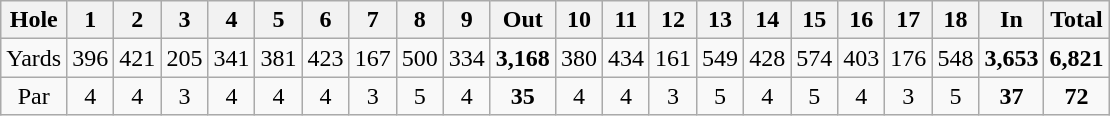<table class="wikitable" style="text-align:center">
<tr>
<th align="left">Hole</th>
<th>1</th>
<th>2</th>
<th>3</th>
<th>4</th>
<th>5</th>
<th>6</th>
<th>7</th>
<th>8</th>
<th>9</th>
<th>Out</th>
<th>10</th>
<th>11</th>
<th>12</th>
<th>13</th>
<th>14</th>
<th>15</th>
<th>16</th>
<th>17</th>
<th>18</th>
<th>In</th>
<th>Total</th>
</tr>
<tr>
<td align="center">Yards</td>
<td>396</td>
<td>421</td>
<td>205</td>
<td>341</td>
<td>381</td>
<td>423</td>
<td>167</td>
<td>500</td>
<td>334</td>
<td><strong>3,168</strong></td>
<td>380</td>
<td>434</td>
<td>161</td>
<td>549</td>
<td>428</td>
<td>574</td>
<td>403</td>
<td>176</td>
<td>548</td>
<td><strong>3,653</strong></td>
<td><strong>6,821</strong></td>
</tr>
<tr>
<td align="center">Par</td>
<td>4</td>
<td>4</td>
<td>3</td>
<td>4</td>
<td>4</td>
<td>4</td>
<td>3</td>
<td>5</td>
<td>4</td>
<td><strong>35</strong></td>
<td>4</td>
<td>4</td>
<td>3</td>
<td>5</td>
<td>4</td>
<td>5</td>
<td>4</td>
<td>3</td>
<td>5</td>
<td><strong>37</strong></td>
<td><strong>72</strong></td>
</tr>
</table>
